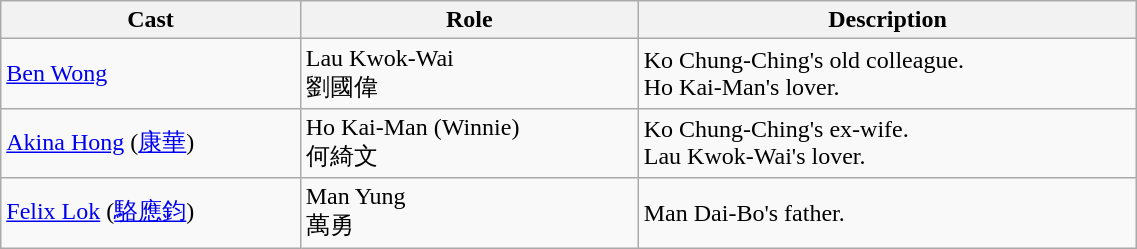<table class="wikitable" width="60%">
<tr>
<th>Cast</th>
<th>Role</th>
<th>Description</th>
</tr>
<tr>
<td><a href='#'>Ben Wong</a></td>
<td>Lau Kwok-Wai <br> 劉國偉</td>
<td>Ko Chung-Ching's old colleague. <br> Ho Kai-Man's lover.</td>
</tr>
<tr>
<td><a href='#'>Akina Hong</a> (<a href='#'>康華</a>)</td>
<td>Ho Kai-Man (Winnie) <br> 何綺文</td>
<td>Ko Chung-Ching's ex-wife. <br> Lau Kwok-Wai's lover.</td>
</tr>
<tr>
<td><a href='#'>Felix Lok</a> (<a href='#'>駱應鈞</a>)</td>
<td>Man Yung <br> 萬勇</td>
<td>Man Dai-Bo's father.</td>
</tr>
</table>
